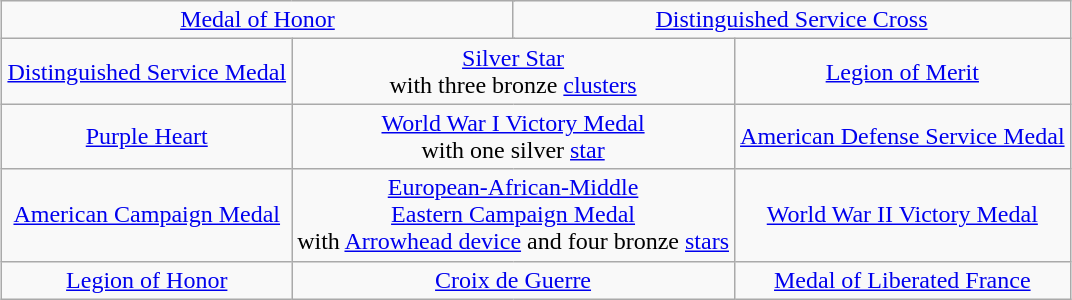<table class="wikitable" style="margin:1em auto; text-align:center;">
<tr>
<td colspan=6><a href='#'>Medal of Honor</a></td>
<td colspan=8><a href='#'>Distinguished Service Cross</a></td>
</tr>
<tr>
<td colspan=4><a href='#'>Distinguished Service Medal</a></td>
<td colspan=4><a href='#'>Silver Star</a><br>with three bronze <a href='#'>clusters</a></td>
<td colspan=4><a href='#'>Legion of Merit</a></td>
</tr>
<tr>
<td colspan="4"><a href='#'>Purple Heart</a></td>
<td colspan="4"><a href='#'>World War I Victory Medal</a><br>with one silver <a href='#'>star</a></td>
<td colspan="4"><a href='#'>American Defense Service Medal</a></td>
</tr>
<tr>
<td colspan="4"><a href='#'>American Campaign Medal</a></td>
<td colspan="4"><a href='#'>European-African-Middle<br>Eastern Campaign Medal</a><br>with <a href='#'>Arrowhead device</a> and four bronze <a href='#'>stars</a></td>
<td colspan="4"><a href='#'>World War II Victory Medal</a></td>
</tr>
<tr>
<td colspan="4"><a href='#'>Legion of Honor</a></td>
<td colspan="4"><a href='#'>Croix de Guerre</a></td>
<td colspan="4"><a href='#'>Medal of Liberated France</a></td>
</tr>
</table>
